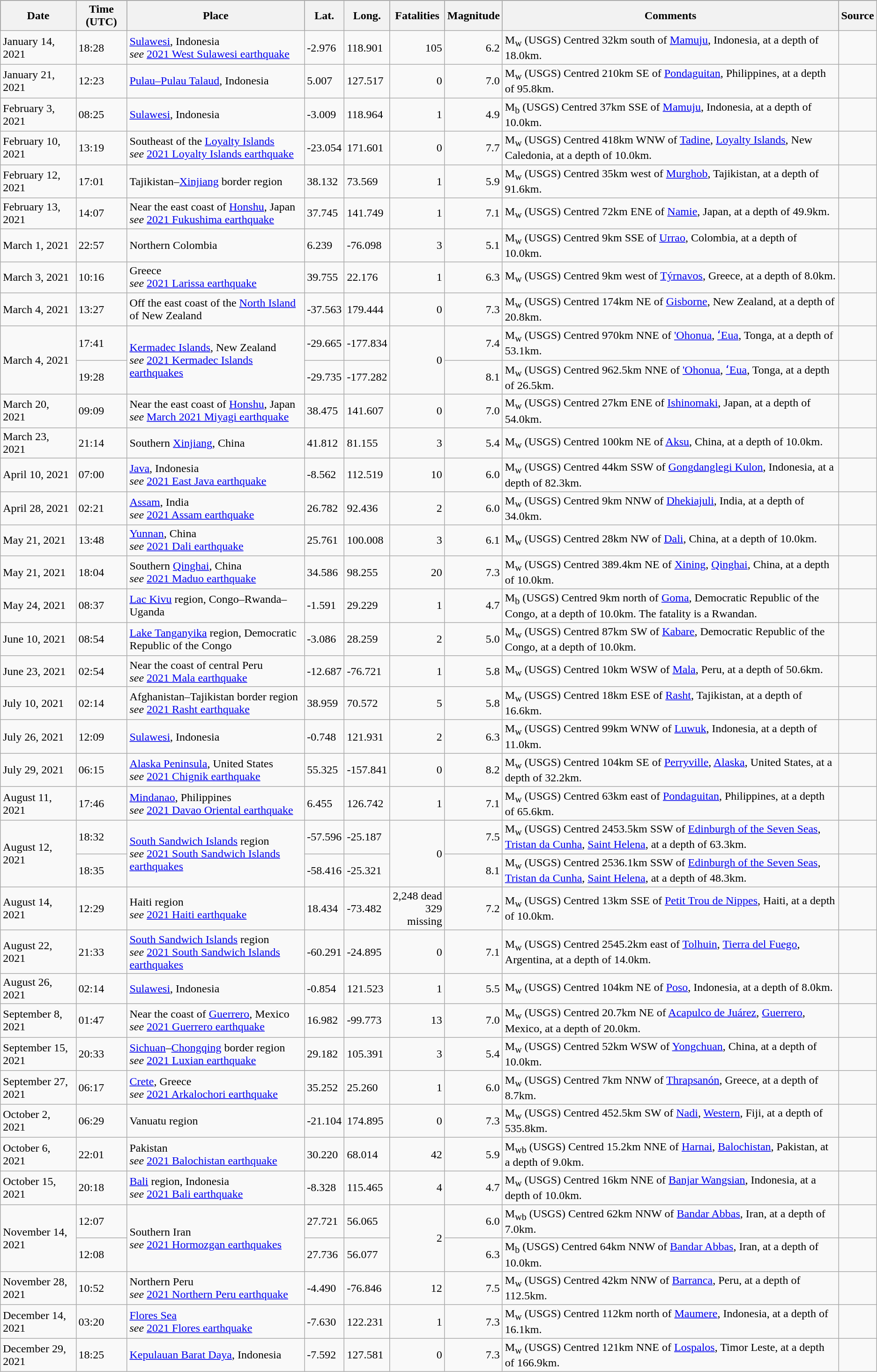<table class="wikitable sortable">
<tr style="background:black;">
<th>Date</th>
<th>Time (UTC)</th>
<th>Place</th>
<th>Lat.</th>
<th>Long.</th>
<th>Fatalities</th>
<th>Magnitude</th>
<th>Comments</th>
<th>Source</th>
</tr>
<tr>
<td>January 14, 2021</td>
<td>18:28</td>
<td> <a href='#'>Sulawesi</a>, Indonesia<br><em>see</em> <a href='#'>2021 West Sulawesi earthquake</a></td>
<td>-2.976</td>
<td>118.901</td>
<td style="text-align:right;">105</td>
<td style="text-align:right;">6.2</td>
<td>M<sub>w</sub> (USGS) Centred 32km south of <a href='#'>Mamuju</a>, Indonesia, at a depth of 18.0km.</td>
<td style="text-align:right;"></td>
</tr>
<tr>
<td>January 21, 2021</td>
<td>12:23</td>
<td> <a href='#'>Pulau–Pulau Talaud</a>, Indonesia</td>
<td>5.007</td>
<td>127.517</td>
<td style="text-align:right;">0</td>
<td style="text-align:right;">7.0</td>
<td>M<sub>w</sub> (USGS) Centred 210km SE of <a href='#'>Pondaguitan</a>, Philippines, at a depth of 95.8km.</td>
<td style="text-align:right;"></td>
</tr>
<tr>
<td>February 3, 2021</td>
<td>08:25</td>
<td> <a href='#'>Sulawesi</a>, Indonesia</td>
<td>-3.009</td>
<td>118.964</td>
<td style="text-align:right;">1</td>
<td style="text-align:right;">4.9</td>
<td>M<sub>b</sub> (USGS) Centred 37km SSE of <a href='#'>Mamuju</a>, Indonesia, at a depth of 10.0km.</td>
<td style="text-align:right;"></td>
</tr>
<tr>
<td>February 10, 2021</td>
<td>13:19</td>
<td> Southeast of the <a href='#'>Loyalty Islands</a><br> <em>see</em> <a href='#'>2021 Loyalty Islands earthquake</a></td>
<td>-23.054</td>
<td>171.601</td>
<td style="text-align:right;">0</td>
<td style="text-align:right;">7.7</td>
<td>M<sub>w</sub> (USGS) Centred 418km WNW of <a href='#'>Tadine</a>, <a href='#'>Loyalty Islands</a>, New Caledonia, at a depth of 10.0km.</td>
<td style="text-align:right;"></td>
</tr>
<tr>
<td>February 12, 2021</td>
<td>17:01</td>
<td> Tajikistan–<a href='#'>Xinjiang</a> border region</td>
<td>38.132</td>
<td>73.569</td>
<td style="text-align:right;">1</td>
<td style="text-align:right;">5.9</td>
<td>M<sub>w</sub> (USGS) Centred 35km west of <a href='#'>Murghob</a>, Tajikistan, at a depth of 91.6km.</td>
<td style="text-align:right;"></td>
</tr>
<tr>
<td>February 13, 2021</td>
<td>14:07</td>
<td> Near the east coast of <a href='#'>Honshu</a>, Japan<br> <em>see</em> <a href='#'>2021 Fukushima earthquake</a></td>
<td>37.745</td>
<td>141.749</td>
<td style="text-align:right;">1</td>
<td style="text-align:right;">7.1</td>
<td>M<sub>w</sub> (USGS) Centred 72km ENE of <a href='#'>Namie</a>, Japan, at a depth of 49.9km.</td>
<td style="text-align:right;"></td>
</tr>
<tr>
<td>March 1, 2021</td>
<td>22:57</td>
<td> Northern Colombia</td>
<td>6.239</td>
<td>-76.098</td>
<td style="text-align:right;">3</td>
<td style="text-align:right;">5.1</td>
<td>M<sub>w</sub> (USGS) Centred 9km SSE of <a href='#'>Urrao</a>, Colombia, at a depth of 10.0km.</td>
<td style="text-align:right;"></td>
</tr>
<tr>
<td>March 3, 2021</td>
<td>10:16</td>
<td> Greece<br> <em>see</em> <a href='#'>2021 Larissa earthquake</a></td>
<td>39.755</td>
<td>22.176</td>
<td style="text-align:right;">1</td>
<td style="text-align:right;">6.3</td>
<td>M<sub>w</sub> (USGS) Centred 9km west of <a href='#'>Týrnavos</a>, Greece, at a depth of 8.0km.</td>
<td style="text-align:right;"></td>
</tr>
<tr>
<td>March 4, 2021</td>
<td>13:27</td>
<td> Off the east coast of the <a href='#'>North Island</a> of New Zealand</td>
<td>-37.563</td>
<td>179.444</td>
<td style="text-align:right;">0</td>
<td style="text-align:right;">7.3</td>
<td>M<sub>w</sub> (USGS) Centred 174km NE of <a href='#'>Gisborne</a>, New Zealand, at a depth of 20.8km.</td>
<td style="text-align:right;"></td>
</tr>
<tr>
<td rowspan="2">March 4, 2021</td>
<td>17:41</td>
<td rowspan="2"> <a href='#'>Kermadec Islands</a>, New Zealand<br> <em>see</em> <a href='#'>2021 Kermadec Islands earthquakes</a></td>
<td>-29.665</td>
<td>-177.834</td>
<td rowspan="2" style="text-align:right;">0</td>
<td style="text-align:right;">7.4</td>
<td>M<sub>w</sub> (USGS) Centred 970km NNE of <a href='#'>'Ohonua</a>, <a href='#'>ʻEua</a>, Tonga, at a depth of 53.1km.</td>
<td style="text-align:right;"></td>
</tr>
<tr>
<td>19:28</td>
<td>-29.735</td>
<td>-177.282</td>
<td style="text-align:right;">8.1</td>
<td>M<sub>w</sub> (USGS) Centred 962.5km NNE of <a href='#'>'Ohonua</a>, <a href='#'>ʻEua</a>, Tonga, at a depth of 26.5km.</td>
<td style="text-align:right;"></td>
</tr>
<tr>
<td>March 20, 2021</td>
<td>09:09</td>
<td> Near the east coast of <a href='#'>Honshu</a>, Japan<br> <em>see</em> <a href='#'>March 2021 Miyagi earthquake</a></td>
<td>38.475</td>
<td>141.607</td>
<td style="text-align:right;">0</td>
<td style="text-align:right;">7.0</td>
<td>M<sub>w</sub> (USGS) Centred 27km ENE of <a href='#'>Ishinomaki</a>, Japan, at a depth of 54.0km.</td>
<td style="text-align:right;"></td>
</tr>
<tr>
<td>March 23, 2021</td>
<td>21:14</td>
<td> Southern <a href='#'>Xinjiang</a>, China</td>
<td>41.812</td>
<td>81.155</td>
<td style="text-align:right;">3</td>
<td style="text-align:right;">5.4</td>
<td>M<sub>w</sub> (USGS) Centred 100km NE of <a href='#'>Aksu</a>, China, at a depth of 10.0km.</td>
<td style="text-align:right;"></td>
</tr>
<tr>
<td>April 10, 2021</td>
<td>07:00</td>
<td> <a href='#'>Java</a>, Indonesia<br> <em>see</em> <a href='#'>2021 East Java earthquake</a></td>
<td>-8.562</td>
<td>112.519</td>
<td style="text-align:right;">10</td>
<td style="text-align:right;">6.0</td>
<td>M<sub>w</sub> (USGS) Centred 44km SSW of <a href='#'>Gongdanglegi Kulon</a>, Indonesia, at a depth of 82.3km.</td>
<td style="text-align:right;"></td>
</tr>
<tr>
<td>April 28, 2021</td>
<td>02:21</td>
<td> <a href='#'>Assam</a>, India<br> <em>see</em> <a href='#'>2021 Assam earthquake</a></td>
<td>26.782</td>
<td>92.436</td>
<td style="text-align:right;">2</td>
<td style="text-align:right;">6.0</td>
<td>M<sub>w</sub> (USGS) Centred 9km NNW of <a href='#'>Dhekiajuli</a>, India, at a depth of 34.0km.</td>
<td style="text-align:right;"></td>
</tr>
<tr>
<td>May 21, 2021</td>
<td>13:48</td>
<td> <a href='#'>Yunnan</a>, China<br> <em>see</em> <a href='#'>2021 Dali earthquake</a></td>
<td>25.761</td>
<td>100.008</td>
<td style="text-align:right;">3</td>
<td style="text-align:right;">6.1</td>
<td>M<sub>w</sub> (USGS) Centred 28km NW of <a href='#'>Dali</a>, China, at a depth of 10.0km.</td>
<td style="text-align:right;"></td>
</tr>
<tr>
<td>May 21, 2021</td>
<td>18:04</td>
<td> Southern <a href='#'>Qinghai</a>, China<br> <em>see</em> <a href='#'>2021 Maduo earthquake</a></td>
<td>34.586</td>
<td>98.255</td>
<td style="text-align:right;">20</td>
<td style="text-align:right;">7.3</td>
<td>M<sub>w</sub> (USGS) Centred 389.4km NE of <a href='#'>Xining</a>, <a href='#'>Qinghai</a>, China, at a depth of 10.0km.</td>
<td style="text-align:right;"></td>
</tr>
<tr>
<td>May 24, 2021</td>
<td>08:37</td>
<td> <a href='#'>Lac Kivu</a> region, Congo–Rwanda–Uganda</td>
<td>-1.591</td>
<td>29.229</td>
<td style="text-align:right;">1</td>
<td style="text-align:right;">4.7</td>
<td>M<sub>b</sub> (USGS) Centred 9km north of <a href='#'>Goma</a>, Democratic Republic of the Congo, at a depth of 10.0km. The fatality is a Rwandan.</td>
<td style="text-align:right;"></td>
</tr>
<tr>
<td>June 10, 2021</td>
<td>08:54</td>
<td> <a href='#'>Lake Tanganyika</a> region, Democratic Republic of the Congo</td>
<td>-3.086</td>
<td>28.259</td>
<td style="text-align:right;">2</td>
<td style="text-align:right;">5.0</td>
<td>M<sub>w</sub> (USGS) Centred 87km SW of <a href='#'>Kabare</a>, Democratic Republic of the Congo, at a depth of 10.0km.</td>
<td style="text-align:right;"></td>
</tr>
<tr>
<td>June 23, 2021</td>
<td>02:54</td>
<td> Near the coast of central Peru<br> <em>see</em> <a href='#'>2021 Mala earthquake</a></td>
<td>-12.687</td>
<td>-76.721</td>
<td style="text-align:right;">1</td>
<td style="text-align:right;">5.8</td>
<td>M<sub>w</sub> (USGS) Centred 10km WSW of <a href='#'>Mala</a>, Peru, at a depth of 50.6km.</td>
<td style="text-align:right;"></td>
</tr>
<tr>
<td>July 10, 2021</td>
<td>02:14</td>
<td> Afghanistan–Tajikistan border region<br> <em>see</em> <a href='#'>2021 Rasht earthquake</a></td>
<td>38.959</td>
<td>70.572</td>
<td style="text-align:right;">5</td>
<td style="text-align:right;">5.8</td>
<td>M<sub>w</sub> (USGS) Centred 18km ESE of <a href='#'>Rasht</a>, Tajikistan, at a depth of 16.6km.</td>
<td style="text-align:right;"></td>
</tr>
<tr>
<td>July 26, 2021</td>
<td>12:09</td>
<td> <a href='#'>Sulawesi</a>, Indonesia</td>
<td>-0.748</td>
<td>121.931</td>
<td style="text-align:right;">2</td>
<td style="text-align:right;">6.3</td>
<td>M<sub>w</sub> (USGS) Centred 99km WNW of <a href='#'>Luwuk</a>, Indonesia, at a depth of 11.0km.</td>
<td style="text-align:right;"></td>
</tr>
<tr>
<td>July 29, 2021</td>
<td>06:15</td>
<td> <a href='#'>Alaska Peninsula</a>, United States<br> <em>see</em> <a href='#'>2021 Chignik earthquake</a></td>
<td>55.325</td>
<td>-157.841</td>
<td style="text-align:right;">0</td>
<td style="text-align:right;">8.2</td>
<td>M<sub>w</sub> (USGS) Centred 104km SE of <a href='#'>Perryville</a>, <a href='#'>Alaska</a>, United States, at a depth of 32.2km.</td>
<td style="text-align:right;"></td>
</tr>
<tr>
<td>August 11, 2021</td>
<td>17:46</td>
<td> <a href='#'>Mindanao</a>, Philippines<br> <em>see</em> <a href='#'>2021 Davao Oriental earthquake</a></td>
<td>6.455</td>
<td>126.742</td>
<td style="text-align:right;">1</td>
<td style="text-align:right;">7.1</td>
<td>M<sub>w</sub> (USGS) Centred 63km east of <a href='#'>Pondaguitan</a>, Philippines, at a depth of 65.6km.</td>
<td style="text-align:right;"></td>
</tr>
<tr>
<td rowspan="2">August 12, 2021</td>
<td>18:32</td>
<td rowspan="2"> <a href='#'>South Sandwich Islands</a> region<br> <em>see</em> <a href='#'>2021 South Sandwich Islands earthquakes</a></td>
<td>-57.596</td>
<td>-25.187</td>
<td rowspan="2" style="text-align:right;">0</td>
<td style="text-align:right;">7.5</td>
<td>M<sub>w</sub> (USGS) Centred 2453.5km SSW of <a href='#'>Edinburgh of the Seven Seas</a>, <a href='#'>Tristan da Cunha</a>, <a href='#'>Saint Helena</a>, at a depth of 63.3km.</td>
<td style="text-align:right;"></td>
</tr>
<tr>
<td>18:35</td>
<td>-58.416</td>
<td>-25.321</td>
<td style="text-align:right;">8.1</td>
<td>M<sub>w</sub> (USGS) Centred 2536.1km SSW of <a href='#'>Edinburgh of the Seven Seas</a>, <a href='#'>Tristan da Cunha</a>, <a href='#'>Saint Helena</a>, at a depth of 48.3km.</td>
<td style="text-align:right;"></td>
</tr>
<tr>
<td>August 14, 2021</td>
<td>12:29</td>
<td> Haiti region<br> <em>see</em> <a href='#'>2021 Haiti earthquake</a></td>
<td>18.434</td>
<td>-73.482</td>
<td style="text-align:right;">2,248 dead<br>329 missing</td>
<td style="text-align:right;">7.2</td>
<td>M<sub>w</sub> (USGS) Centred 13km SSE of <a href='#'>Petit Trou de Nippes</a>, Haiti, at a depth of 10.0km.</td>
<td style="text-align:right;"></td>
</tr>
<tr>
<td>August 22, 2021</td>
<td>21:33</td>
<td> <a href='#'>South Sandwich Islands</a> region<br> <em>see</em> <a href='#'>2021 South Sandwich Islands earthquakes</a></td>
<td>-60.291</td>
<td>-24.895</td>
<td style="text-align:right;">0</td>
<td style="text-align:right;">7.1</td>
<td>M<sub>w</sub> (USGS) Centred 2545.2km east of <a href='#'>Tolhuin</a>, <a href='#'>Tierra del Fuego</a>, Argentina, at a depth of 14.0km.</td>
<td style="text-align:right;"></td>
</tr>
<tr>
<td>August 26, 2021</td>
<td>02:14</td>
<td> <a href='#'>Sulawesi</a>, Indonesia</td>
<td>-0.854</td>
<td>121.523</td>
<td style="text-align:right;">1</td>
<td style="text-align:right;">5.5</td>
<td>M<sub>w</sub> (USGS) Centred 104km NE of <a href='#'>Poso</a>, Indonesia, at a depth of 8.0km.</td>
<td style="text-align:right;"></td>
</tr>
<tr>
<td>September 8, 2021</td>
<td>01:47</td>
<td> Near the coast of <a href='#'>Guerrero</a>, Mexico<br> <em>see</em> <a href='#'>2021 Guerrero earthquake</a></td>
<td>16.982</td>
<td>-99.773</td>
<td style="text-align:right;">13</td>
<td style="text-align:right;">7.0</td>
<td>M<sub>w</sub> (USGS) Centred 20.7km NE of <a href='#'>Acapulco de Juárez</a>, <a href='#'>Guerrero</a>, Mexico, at a depth of 20.0km.</td>
<td style="text-align:right;"></td>
</tr>
<tr>
<td>September 15, 2021</td>
<td>20:33</td>
<td> <a href='#'>Sichuan</a>–<a href='#'>Chongqing</a> border region<br> <em>see</em> <a href='#'>2021 Luxian earthquake</a></td>
<td>29.182</td>
<td>105.391</td>
<td style="text-align:right;">3</td>
<td style="text-align:right;">5.4</td>
<td>M<sub>w</sub> (USGS) Centred 52km WSW of <a href='#'>Yongchuan</a>, China, at a depth of 10.0km.</td>
<td style="text-align:right;"></td>
</tr>
<tr>
<td>September 27, 2021</td>
<td>06:17</td>
<td> <a href='#'>Crete</a>, Greece<br> <em>see</em> <a href='#'>2021 Arkalochori earthquake</a></td>
<td>35.252</td>
<td>25.260</td>
<td style="text-align:right;">1</td>
<td style="text-align:right;">6.0</td>
<td>M<sub>w</sub> (USGS) Centred 7km NNW of <a href='#'>Thrapsanón</a>, Greece, at a depth of 8.7km.</td>
<td style="text-align:right;"></td>
</tr>
<tr>
<td>October 2, 2021</td>
<td>06:29</td>
<td> Vanuatu region</td>
<td>-21.104</td>
<td>174.895</td>
<td style="text-align:right;">0</td>
<td style="text-align:right;">7.3</td>
<td>M<sub>w</sub> (USGS) Centred 452.5km SW of <a href='#'>Nadi</a>, <a href='#'>Western</a>, Fiji, at a depth of 535.8km.</td>
<td style="text-align:right;"></td>
</tr>
<tr>
<td>October 6, 2021</td>
<td>22:01</td>
<td> Pakistan<br> <em>see</em> <a href='#'>2021 Balochistan earthquake</a></td>
<td>30.220</td>
<td>68.014</td>
<td style="text-align:right;">42</td>
<td style="text-align:right;">5.9</td>
<td>M<sub>wb</sub> (USGS) Centred 15.2km NNE of <a href='#'>Harnai</a>, <a href='#'>Balochistan</a>, Pakistan, at a depth of 9.0km.</td>
<td style="text-align:right;"></td>
</tr>
<tr>
<td>October 15, 2021</td>
<td>20:18</td>
<td> <a href='#'>Bali</a> region, Indonesia<br> <em>see</em> <a href='#'>2021 Bali earthquake</a></td>
<td>-8.328</td>
<td>115.465</td>
<td style="text-align:right;">4</td>
<td style="text-align:right;">4.7</td>
<td>M<sub>w</sub> (USGS) Centred 16km NNE of <a href='#'>Banjar Wangsian</a>, Indonesia, at a depth of 10.0km.</td>
<td style="text-align:right;"></td>
</tr>
<tr>
<td rowspan="2">November 14, 2021</td>
<td>12:07</td>
<td rowspan="2"> Southern Iran<br> <em>see</em> <a href='#'>2021 Hormozgan earthquakes</a></td>
<td>27.721</td>
<td>56.065</td>
<td rowspan="2" style="text-align:right;">2</td>
<td style="text-align:right;">6.0</td>
<td>M<sub>wb</sub> (USGS) Centred 62km NNW of <a href='#'>Bandar Abbas</a>, Iran, at a depth of 7.0km.</td>
<td style="text-align:right;"></td>
</tr>
<tr>
<td>12:08</td>
<td>27.736</td>
<td>56.077</td>
<td style="text-align:right;">6.3</td>
<td>M<sub>b</sub> (USGS) Centred 64km NNW of <a href='#'>Bandar Abbas</a>, Iran, at a depth of 10.0km.</td>
<td style="text-align:right;"></td>
</tr>
<tr>
<td>November 28, 2021</td>
<td>10:52</td>
<td> Northern Peru<br> <em>see</em> <a href='#'>2021 Northern Peru earthquake</a></td>
<td>-4.490</td>
<td>-76.846</td>
<td style="text-align:right;">12</td>
<td style="text-align:right;">7.5</td>
<td>M<sub>w</sub> (USGS) Centred 42km NNW of <a href='#'>Barranca</a>, Peru, at a depth of 112.5km.</td>
<td style="text-align:right;"></td>
</tr>
<tr>
<td>December 14, 2021</td>
<td>03:20</td>
<td> <a href='#'>Flores Sea</a><br> <em>see</em> <a href='#'>2021 Flores earthquake</a></td>
<td>-7.630</td>
<td>122.231</td>
<td style="text-align:right;">1</td>
<td style="text-align:right;">7.3</td>
<td>M<sub>w</sub> (USGS) Centred 112km north of <a href='#'>Maumere</a>, Indonesia, at a depth of 16.1km.</td>
<td style="text-align:right;"></td>
</tr>
<tr>
<td>December 29, 2021</td>
<td>18:25</td>
<td> <a href='#'>Kepulauan Barat Daya</a>, Indonesia</td>
<td>-7.592</td>
<td>127.581</td>
<td style="text-align:right;">0</td>
<td style="text-align:right;">7.3</td>
<td>M<sub>w</sub> (USGS) Centred 121km NNE of <a href='#'>Lospalos</a>, Timor Leste, at a depth of 166.9km.</td>
<td style="text-align:right;"></td>
</tr>
</table>
